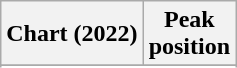<table class="wikitable sortable plainrowheaders" style="text-align:center">
<tr>
<th scope="col">Chart (2022)</th>
<th scope="col">Peak<br>position</th>
</tr>
<tr>
</tr>
<tr>
</tr>
</table>
